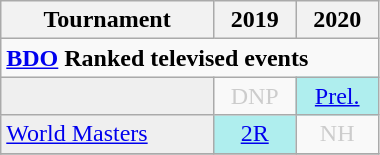<table class="wikitable" style="width:20%; margin:0">
<tr>
<th>Tournament</th>
<th>2019</th>
<th>2020</th>
</tr>
<tr>
<td colspan="3" align="left"><strong><a href='#'>BDO</a> Ranked televised events</strong></td>
</tr>
<tr>
<td style="background:#efefef;"></td>
<td style="text-align:center; color:#ccc;">DNP</td>
<td style="text-align:center; background:#afeeee;"><a href='#'>Prel.</a></td>
</tr>
<tr>
<td style="background:#efefef;" align=left><a href='#'>World Masters</a></td>
<td style="text-align:center; background:#afeeee;"><a href='#'>2R</a></td>
<td style="text-align:center; color:#ccc;">NH</td>
</tr>
<tr>
</tr>
</table>
